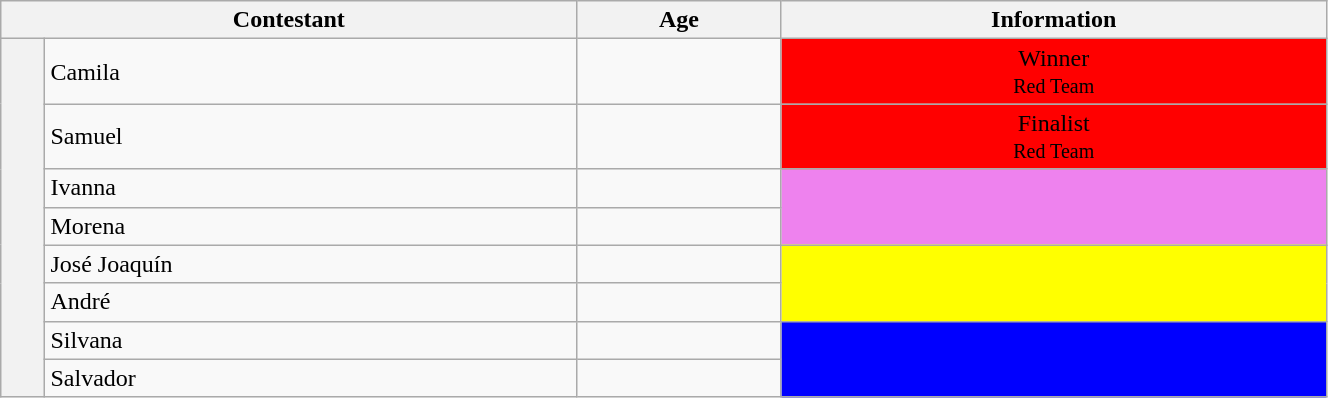<table class="wikitable" style="width:70%;">
<tr>
<th colspan="2">Contestant</th>
<th>Age</th>
<th>Information</th>
</tr>
<tr>
<th rowspan="8"></th>
<td> Camila</td>
<td></td>
<td style="background:red" align="center">Winner<br><small>Red Team</small></td>
</tr>
<tr>
<td> Samuel</td>
<td></td>
<td style="background:red" align="center">Finalist<br><small>Red Team</small></td>
</tr>
<tr>
<td> Ivanna</td>
<td></td>
<td rowspan="2;" style="background:violet;"></td>
</tr>
<tr>
<td> Morena</td>
<td></td>
</tr>
<tr>
<td> José Joaquín</td>
<td></td>
<td rowspan="2;" style="background:yellow;"></td>
</tr>
<tr>
<td> André</td>
<td></td>
</tr>
<tr>
<td> Silvana</td>
<td></td>
<td rowspan="2;" style="background:blue;"></td>
</tr>
<tr>
<td> Salvador</td>
<td></td>
</tr>
</table>
